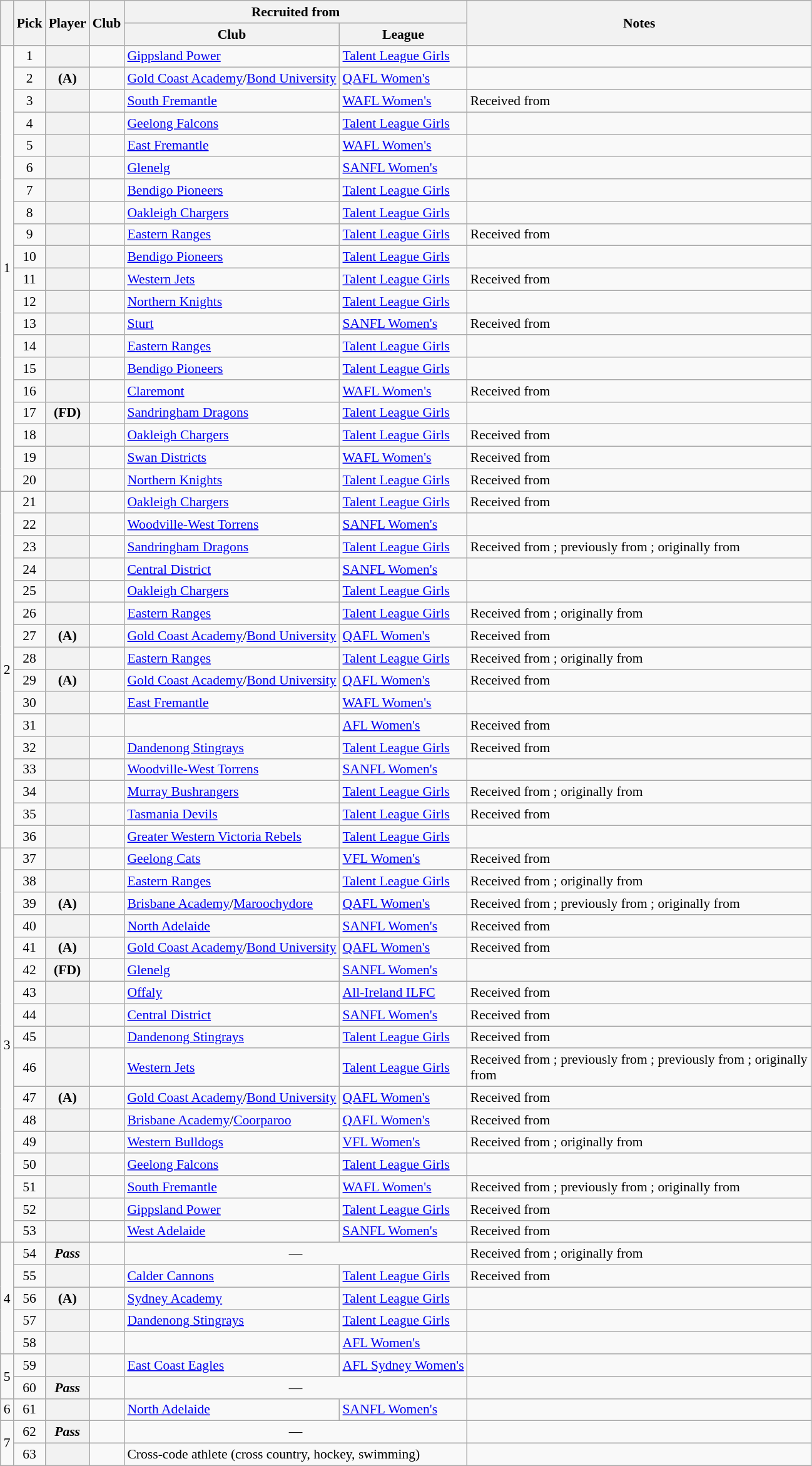<table class="wikitable sortable plainrowheaders" style=font-size:90%>
<tr>
<th rowspan=2></th>
<th rowspan=2>Pick</th>
<th rowspan=2>Player</th>
<th rowspan=2>Club</th>
<th colspan=2>Recruited from</th>
<th rowspan=2 class=unsortable style=width:25em>Notes</th>
</tr>
<tr>
<th>Club</th>
<th>League</th>
</tr>
<tr>
<td rowspan=20 align=center>1</td>
<td align=center>1</td>
<th scope=row></th>
<td></td>
<td><a href='#'>Gippsland Power</a></td>
<td><a href='#'>Talent League Girls</a></td>
<td></td>
</tr>
<tr>
<td align=center>2</td>
<th scope=row> (A)</th>
<td></td>
<td><a href='#'>Gold Coast Academy</a>/<a href='#'>Bond University</a></td>
<td><a href='#'>QAFL Women's</a></td>
<td></td>
</tr>
<tr>
<td align=center>3</td>
<th scope=row></th>
<td></td>
<td><a href='#'>South Fremantle</a></td>
<td><a href='#'>WAFL Women's</a></td>
<td>Received from </td>
</tr>
<tr>
<td align=center>4</td>
<th scope=row></th>
<td></td>
<td><a href='#'>Geelong Falcons</a></td>
<td><a href='#'>Talent League Girls</a></td>
<td></td>
</tr>
<tr>
<td align=center>5</td>
<th scope=row></th>
<td></td>
<td><a href='#'>East Fremantle</a></td>
<td><a href='#'>WAFL Women's</a></td>
<td></td>
</tr>
<tr>
<td align=center>6</td>
<th scope=row></th>
<td></td>
<td><a href='#'>Glenelg</a></td>
<td><a href='#'>SANFL Women's</a></td>
<td></td>
</tr>
<tr>
<td align=center>7</td>
<th scope=row></th>
<td></td>
<td><a href='#'>Bendigo Pioneers</a></td>
<td><a href='#'>Talent League Girls</a></td>
<td></td>
</tr>
<tr>
<td align=center>8</td>
<th scope=row></th>
<td></td>
<td><a href='#'>Oakleigh Chargers</a></td>
<td><a href='#'>Talent League Girls</a></td>
<td></td>
</tr>
<tr>
<td align=center>9</td>
<th scope=row></th>
<td></td>
<td><a href='#'>Eastern Ranges</a></td>
<td><a href='#'>Talent League Girls</a></td>
<td>Received from </td>
</tr>
<tr>
<td align=center>10</td>
<th scope=row></th>
<td></td>
<td><a href='#'>Bendigo Pioneers</a></td>
<td><a href='#'>Talent League Girls</a></td>
<td></td>
</tr>
<tr>
<td align=center>11</td>
<th scope=row></th>
<td></td>
<td><a href='#'>Western Jets</a></td>
<td><a href='#'>Talent League Girls</a></td>
<td>Received from </td>
</tr>
<tr>
<td align=center>12</td>
<th scope=row></th>
<td></td>
<td><a href='#'>Northern Knights</a></td>
<td><a href='#'>Talent League Girls</a></td>
<td></td>
</tr>
<tr>
<td align=center>13</td>
<th scope=row></th>
<td></td>
<td><a href='#'>Sturt</a></td>
<td><a href='#'>SANFL Women's</a></td>
<td>Received from </td>
</tr>
<tr>
<td align=center>14</td>
<th scope=row></th>
<td></td>
<td><a href='#'>Eastern Ranges</a></td>
<td><a href='#'>Talent League Girls</a></td>
<td></td>
</tr>
<tr>
<td align=center>15</td>
<th scope=row></th>
<td></td>
<td><a href='#'>Bendigo Pioneers</a></td>
<td><a href='#'>Talent League Girls</a></td>
<td></td>
</tr>
<tr>
<td align=center>16</td>
<th scope=row></th>
<td></td>
<td><a href='#'>Claremont</a></td>
<td><a href='#'>WAFL Women's</a></td>
<td>Received from </td>
</tr>
<tr>
<td align=center>17</td>
<th scope=row> (FD)</th>
<td></td>
<td><a href='#'>Sandringham Dragons</a></td>
<td><a href='#'>Talent League Girls</a></td>
<td></td>
</tr>
<tr>
<td align=center>18</td>
<th scope=row></th>
<td></td>
<td><a href='#'>Oakleigh Chargers</a></td>
<td><a href='#'>Talent League Girls</a></td>
<td>Received from </td>
</tr>
<tr>
<td align=center>19</td>
<th scope=row></th>
<td></td>
<td><a href='#'>Swan Districts</a></td>
<td><a href='#'>WAFL Women's</a></td>
<td>Received from </td>
</tr>
<tr>
<td align=center>20</td>
<th scope=row></th>
<td></td>
<td><a href='#'>Northern Knights</a></td>
<td><a href='#'>Talent League Girls</a></td>
<td>Received from </td>
</tr>
<tr>
<td rowspan=16 align=center>2</td>
<td align=center>21</td>
<th scope=row></th>
<td></td>
<td><a href='#'>Oakleigh Chargers</a></td>
<td><a href='#'>Talent League Girls</a></td>
<td>Received from </td>
</tr>
<tr>
<td align=center>22</td>
<th scope=row></th>
<td></td>
<td><a href='#'>Woodville-West Torrens</a></td>
<td><a href='#'>SANFL Women's</a></td>
<td></td>
</tr>
<tr>
<td align=center>23</td>
<th scope=row></th>
<td></td>
<td><a href='#'>Sandringham Dragons</a></td>
<td><a href='#'>Talent League Girls</a></td>
<td>Received from ; previously from ; originally from </td>
</tr>
<tr>
<td align=center>24</td>
<th scope=row></th>
<td></td>
<td><a href='#'>Central District</a></td>
<td><a href='#'>SANFL Women's</a></td>
<td></td>
</tr>
<tr>
<td align=center>25</td>
<th scope=row></th>
<td></td>
<td><a href='#'>Oakleigh Chargers</a></td>
<td><a href='#'>Talent League Girls</a></td>
<td></td>
</tr>
<tr>
<td align=center>26</td>
<th scope=row></th>
<td></td>
<td><a href='#'>Eastern Ranges</a></td>
<td><a href='#'>Talent League Girls</a></td>
<td>Received from ; originally from </td>
</tr>
<tr>
<td align=center>27</td>
<th scope=row> (A)</th>
<td></td>
<td><a href='#'>Gold Coast Academy</a>/<a href='#'>Bond University</a></td>
<td><a href='#'>QAFL Women's</a></td>
<td>Received from </td>
</tr>
<tr>
<td align=center>28</td>
<th scope=row></th>
<td></td>
<td><a href='#'>Eastern Ranges</a></td>
<td><a href='#'>Talent League Girls</a></td>
<td>Received from ; originally from </td>
</tr>
<tr>
<td align=center>29</td>
<th scope=row> (A)</th>
<td></td>
<td><a href='#'>Gold Coast Academy</a>/<a href='#'>Bond University</a></td>
<td><a href='#'>QAFL Women's</a></td>
<td>Received from </td>
</tr>
<tr>
<td align=center>30</td>
<th scope=row></th>
<td></td>
<td><a href='#'>East Fremantle</a></td>
<td><a href='#'>WAFL Women's</a></td>
<td></td>
</tr>
<tr>
<td align=center>31</td>
<th scope=row></th>
<td></td>
<td></td>
<td><a href='#'>AFL Women's</a></td>
<td>Received from </td>
</tr>
<tr>
<td align=center>32</td>
<th scope=row></th>
<td></td>
<td><a href='#'>Dandenong Stingrays</a></td>
<td><a href='#'>Talent League Girls</a></td>
<td>Received from </td>
</tr>
<tr>
<td align=center>33</td>
<th scope=row></th>
<td></td>
<td><a href='#'>Woodville-West Torrens</a></td>
<td><a href='#'>SANFL Women's</a></td>
<td></td>
</tr>
<tr>
<td align=center>34</td>
<th scope=row></th>
<td></td>
<td><a href='#'>Murray Bushrangers</a></td>
<td><a href='#'>Talent League Girls</a></td>
<td>Received from ; originally from </td>
</tr>
<tr>
<td align=center>35</td>
<th scope=row></th>
<td></td>
<td><a href='#'>Tasmania Devils</a></td>
<td><a href='#'>Talent League Girls</a></td>
<td>Received from </td>
</tr>
<tr>
<td align=center>36</td>
<th scope=row></th>
<td></td>
<td><a href='#'>Greater Western Victoria Rebels</a></td>
<td><a href='#'>Talent League Girls</a></td>
<td></td>
</tr>
<tr>
<td rowspan=17 align=center>3</td>
<td align=center>37</td>
<th scope=row></th>
<td></td>
<td><a href='#'>Geelong Cats</a></td>
<td><a href='#'>VFL Women's</a></td>
<td>Received from </td>
</tr>
<tr>
<td align=center>38</td>
<th scope=row></th>
<td></td>
<td><a href='#'>Eastern Ranges</a></td>
<td><a href='#'>Talent League Girls</a></td>
<td>Received from ; originally from </td>
</tr>
<tr>
<td align=center>39</td>
<th scope=row> (A)</th>
<td></td>
<td><a href='#'>Brisbane Academy</a>/<a href='#'>Maroochydore</a></td>
<td><a href='#'>QAFL Women's</a></td>
<td>Received from ; previously from ; originally from </td>
</tr>
<tr>
<td align=center>40</td>
<th scope=row></th>
<td></td>
<td><a href='#'>North Adelaide</a></td>
<td><a href='#'>SANFL Women's</a></td>
<td>Received from </td>
</tr>
<tr>
<td align=center>41</td>
<th scope=row> (A)</th>
<td></td>
<td><a href='#'>Gold Coast Academy</a>/<a href='#'>Bond University</a></td>
<td><a href='#'>QAFL Women's</a></td>
<td>Received from </td>
</tr>
<tr>
<td align=center>42</td>
<th scope=row> (FD)</th>
<td></td>
<td><a href='#'>Glenelg</a></td>
<td><a href='#'>SANFL Women's</a></td>
<td></td>
</tr>
<tr>
<td align=center>43</td>
<th scope=row></th>
<td></td>
<td><a href='#'>Offaly</a></td>
<td><a href='#'>All-Ireland ILFC</a></td>
<td>Received from </td>
</tr>
<tr>
<td align=center>44</td>
<th scope=row></th>
<td></td>
<td><a href='#'>Central District</a></td>
<td><a href='#'>SANFL Women's</a></td>
<td>Received from </td>
</tr>
<tr>
<td align=center>45</td>
<th scope=row></th>
<td></td>
<td><a href='#'>Dandenong Stingrays</a></td>
<td><a href='#'>Talent League Girls</a></td>
<td>Received from </td>
</tr>
<tr>
<td align=center>46</td>
<th scope=row></th>
<td></td>
<td><a href='#'>Western Jets</a></td>
<td><a href='#'>Talent League Girls</a></td>
<td>Received from ; previously from ; previously from ; originally from </td>
</tr>
<tr>
<td align=center>47</td>
<th scope=row> (A)</th>
<td></td>
<td><a href='#'>Gold Coast Academy</a>/<a href='#'>Bond University</a></td>
<td><a href='#'>QAFL Women's</a></td>
<td>Received from </td>
</tr>
<tr>
<td align=center>48</td>
<th scope=row></th>
<td></td>
<td><a href='#'>Brisbane Academy</a>/<a href='#'>Coorparoo</a></td>
<td><a href='#'>QAFL Women's</a></td>
<td>Received from </td>
</tr>
<tr>
<td align=center>49</td>
<th scope=row></th>
<td></td>
<td><a href='#'>Western Bulldogs</a></td>
<td><a href='#'>VFL Women's</a></td>
<td>Received from ; originally from </td>
</tr>
<tr>
<td align=center>50</td>
<th scope=row></th>
<td></td>
<td><a href='#'>Geelong Falcons</a></td>
<td><a href='#'>Talent League Girls</a></td>
<td></td>
</tr>
<tr>
<td align=center>51</td>
<th scope=row></th>
<td></td>
<td><a href='#'>South Fremantle</a></td>
<td><a href='#'>WAFL Women's</a></td>
<td>Received from ; previously from ; originally from </td>
</tr>
<tr>
<td align=center>52</td>
<th scope=row></th>
<td></td>
<td><a href='#'>Gippsland Power</a></td>
<td><a href='#'>Talent League Girls</a></td>
<td>Received from </td>
</tr>
<tr>
<td align=center>53</td>
<th scope=row></th>
<td></td>
<td><a href='#'>West Adelaide</a></td>
<td><a href='#'>SANFL Women's</a></td>
<td>Received from </td>
</tr>
<tr>
<td rowspan=5 align=center>4</td>
<td align=center>54</td>
<th scope=row><em>Pass</em></th>
<td></td>
<td colspan=2 align=center>—</td>
<td>Received from ; originally from </td>
</tr>
<tr>
<td align=center>55</td>
<th scope=row></th>
<td></td>
<td><a href='#'>Calder Cannons</a></td>
<td><a href='#'>Talent League Girls</a></td>
<td>Received from </td>
</tr>
<tr>
<td align=center>56</td>
<th scope=row> (A)</th>
<td></td>
<td><a href='#'>Sydney Academy</a></td>
<td><a href='#'>Talent League Girls</a></td>
<td></td>
</tr>
<tr>
<td align=center>57</td>
<th scope=row></th>
<td></td>
<td><a href='#'>Dandenong Stingrays</a></td>
<td><a href='#'>Talent League Girls</a></td>
<td></td>
</tr>
<tr>
<td align=center>58</td>
<th scope=row></th>
<td></td>
<td></td>
<td><a href='#'>AFL Women's</a></td>
<td></td>
</tr>
<tr>
<td rowspan=2 align=center>5</td>
<td align=center>59</td>
<th scope=row></th>
<td></td>
<td><a href='#'>East Coast Eagles</a></td>
<td><a href='#'>AFL Sydney Women's</a></td>
<td></td>
</tr>
<tr>
<td align=center>60</td>
<th scope=row><em>Pass</em></th>
<td></td>
<td colspan=2 align=center>—</td>
<td></td>
</tr>
<tr>
<td align=center>6</td>
<td align=center>61</td>
<th scope=row></th>
<td></td>
<td><a href='#'>North Adelaide</a></td>
<td><a href='#'>SANFL Women's</a></td>
<td></td>
</tr>
<tr>
<td rowspan=2 align=center>7</td>
<td align=center>62</td>
<th scope=row><em>Pass</em></th>
<td></td>
<td colspan=2 align=center>—</td>
<td></td>
</tr>
<tr>
<td align=center>63</td>
<th scope=row></th>
<td></td>
<td colspan=2>Cross-code athlete (cross country, hockey, swimming)</td>
<td></td>
</tr>
</table>
